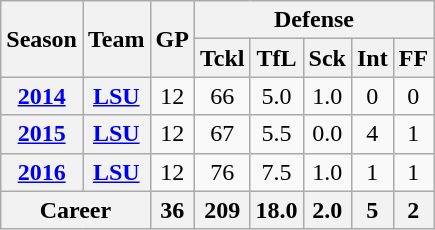<table class="wikitable" style="text-align:center;">
<tr>
<th rowspan="2">Season</th>
<th rowspan="2">Team</th>
<th rowspan="2">GP</th>
<th colspan="5">Defense</th>
</tr>
<tr>
<th>Tckl</th>
<th>TfL</th>
<th>Sck</th>
<th>Int</th>
<th>FF</th>
</tr>
<tr>
<th><a href='#'>2014</a></th>
<th><a href='#'>LSU</a></th>
<td>12</td>
<td>66</td>
<td>5.0</td>
<td>1.0</td>
<td>0</td>
<td>0</td>
</tr>
<tr>
<th><a href='#'>2015</a></th>
<th><a href='#'>LSU</a></th>
<td>12</td>
<td>67</td>
<td>5.5</td>
<td>0.0</td>
<td>4</td>
<td>1</td>
</tr>
<tr>
<th><a href='#'>2016</a></th>
<th><a href='#'>LSU</a></th>
<td>12</td>
<td>76</td>
<td>7.5</td>
<td>1.0</td>
<td>1</td>
<td>1</td>
</tr>
<tr>
<th colspan="2">Career</th>
<th>36</th>
<th>209</th>
<th>18.0</th>
<th>2.0</th>
<th>5</th>
<th>2</th>
</tr>
</table>
